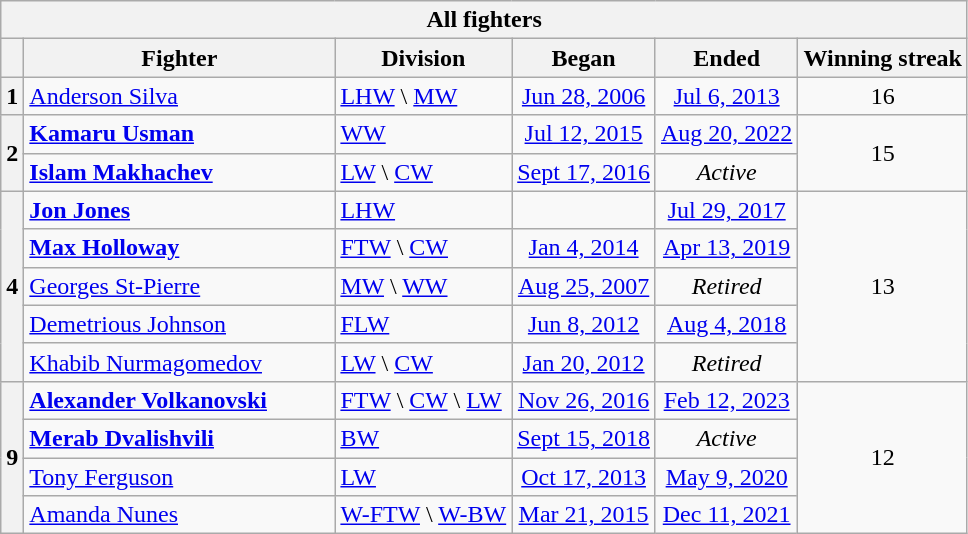<table id="Wins_most_consecutive_all" class=wikitable style="text-align:center;">
<tr>
<th colspan=6>All fighters</th>
</tr>
<tr>
<th></th>
<th width=200>Fighter</th>
<th>Division</th>
<th>Began</th>
<th>Ended</th>
<th>Winning streak</th>
</tr>
<tr>
<th>1</th>
<td align=left> <a href='#'>Anderson Silva</a></td>
<td align=left><a href='#'>LHW</a> \ <a href='#'>MW</a></td>
<td><a href='#'>Jun 28, 2006</a></td>
<td><a href='#'>Jul 6, 2013</a></td>
<td>16</td>
</tr>
<tr>
<th rowspan="2">2</th>
<td align=left> <strong><a href='#'>Kamaru Usman</a></strong></td>
<td align=left><a href='#'>WW</a></td>
<td><a href='#'>Jul 12, 2015</a></td>
<td><a href='#'>Aug 20, 2022</a></td>
<td rowspan="2">15</td>
</tr>
<tr>
<td align="left"> <strong><a href='#'>Islam Makhachev</a></strong></td>
<td align="left"><a href='#'>LW</a> \ <a href='#'>CW</a></td>
<td><a href='#'>Sept 17, 2016</a></td>
<td><em>Active</em></td>
</tr>
<tr>
<th rowspan="5">4</th>
<td align="left"> <strong><a href='#'>Jon Jones</a></strong></td>
<td align="left"><a href='#'>LHW</a></td>
<td><a href='#'></a></td>
<td><a href='#'>Jul 29, 2017</a></td>
<td rowspan="5">13</td>
</tr>
<tr>
<td align=left> <strong><a href='#'>Max Holloway</a></strong></td>
<td align=left><a href='#'>FTW</a> \ <a href='#'>CW</a></td>
<td><a href='#'>Jan 4, 2014</a></td>
<td><a href='#'>Apr 13, 2019</a></td>
</tr>
<tr>
<td align=left> <a href='#'>Georges St-Pierre</a></td>
<td align=left><a href='#'>MW</a> \ <a href='#'>WW</a></td>
<td><a href='#'>Aug 25, 2007</a></td>
<td><em>Retired</em></td>
</tr>
<tr>
<td align=left> <a href='#'>Demetrious Johnson</a></td>
<td align=left><a href='#'>FLW</a></td>
<td><a href='#'>Jun 8, 2012</a></td>
<td><a href='#'>Aug 4, 2018</a></td>
</tr>
<tr>
<td align=left> <a href='#'>Khabib Nurmagomedov</a></td>
<td align=left><a href='#'>LW</a> \ <a href='#'>CW</a></td>
<td><a href='#'>Jan 20, 2012</a></td>
<td><em>Retired</em></td>
</tr>
<tr>
<th rowspan=4>9</th>
<td align=left> <strong><a href='#'>Alexander Volkanovski</a></strong></td>
<td align=left><a href='#'>FTW</a> \ <a href='#'>CW</a> \ <a href='#'>LW</a></td>
<td><a href='#'>Nov 26, 2016</a></td>
<td><a href='#'>Feb 12, 2023</a></td>
<td rowspan=4>12</td>
</tr>
<tr>
<td align=left> <strong><a href='#'>Merab Dvalishvili</a></strong></td>
<td align=left><a href='#'>BW</a></td>
<td><a href='#'>Sept 15, 2018</a></td>
<td><em>Active</em></td>
</tr>
<tr>
<td align=left> <a href='#'>Tony Ferguson</a></td>
<td align=left><a href='#'>LW</a></td>
<td><a href='#'>Oct 17, 2013</a></td>
<td><a href='#'>May 9, 2020</a></td>
</tr>
<tr>
<td align=left> <a href='#'>Amanda Nunes</a></td>
<td align=left><a href='#'>W-FTW</a> \ <a href='#'>W-BW</a></td>
<td><a href='#'>Mar 21, 2015</a></td>
<td><a href='#'>Dec 11, 2021</a></td>
</tr>
</table>
